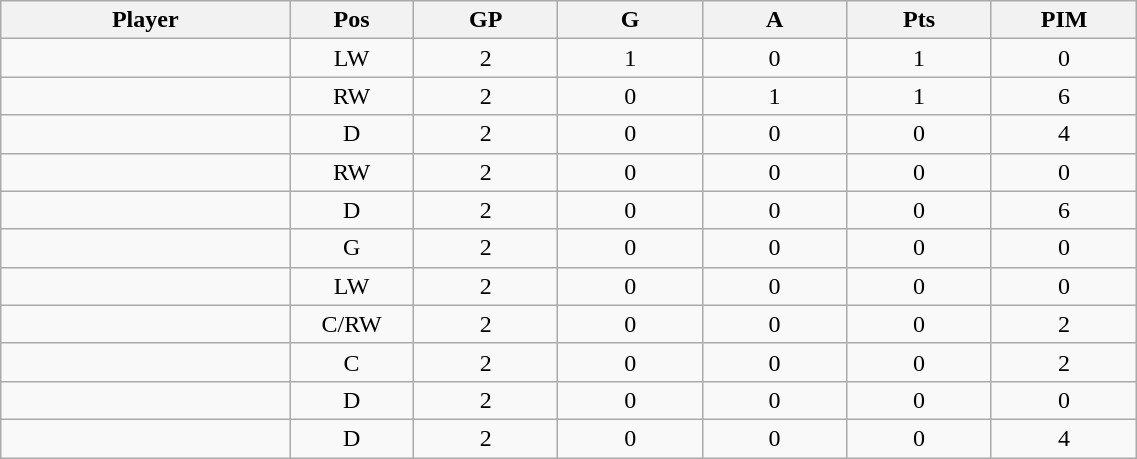<table class="wikitable sortable" width="60%">
<tr ALIGN="center">
<th bgcolor="#DDDDFF" width="10%">Player</th>
<th bgcolor="#DDDDFF" width="3%" title="Position">Pos</th>
<th bgcolor="#DDDDFF" width="5%" title="Games played">GP</th>
<th bgcolor="#DDDDFF" width="5%" title="Goals">G</th>
<th bgcolor="#DDDDFF" width="5%" title="Assists">A</th>
<th bgcolor="#DDDDFF" width="5%" title="Points">Pts</th>
<th bgcolor="#DDDDFF" width="5%" title="Penalties in Minutes">PIM</th>
</tr>
<tr align="center">
<td align="right"></td>
<td>LW</td>
<td>2</td>
<td>1</td>
<td>0</td>
<td>1</td>
<td>0</td>
</tr>
<tr align="center">
<td align="right"></td>
<td>RW</td>
<td>2</td>
<td>0</td>
<td>1</td>
<td>1</td>
<td>6</td>
</tr>
<tr align="center">
<td align="right"></td>
<td>D</td>
<td>2</td>
<td>0</td>
<td>0</td>
<td>0</td>
<td>4</td>
</tr>
<tr align="center">
<td align="right"></td>
<td>RW</td>
<td>2</td>
<td>0</td>
<td>0</td>
<td>0</td>
<td>0</td>
</tr>
<tr align="center">
<td align="right"></td>
<td>D</td>
<td>2</td>
<td>0</td>
<td>0</td>
<td>0</td>
<td>6</td>
</tr>
<tr align="center">
<td align="right"></td>
<td>G</td>
<td>2</td>
<td>0</td>
<td>0</td>
<td>0</td>
<td>0</td>
</tr>
<tr align="center">
<td align="right"></td>
<td>LW</td>
<td>2</td>
<td>0</td>
<td>0</td>
<td>0</td>
<td>0</td>
</tr>
<tr align="center">
<td align="right"></td>
<td>C/RW</td>
<td>2</td>
<td>0</td>
<td>0</td>
<td>0</td>
<td>2</td>
</tr>
<tr align="center">
<td align="right"></td>
<td>C</td>
<td>2</td>
<td>0</td>
<td>0</td>
<td>0</td>
<td>2</td>
</tr>
<tr align="center">
<td align="right"></td>
<td>D</td>
<td>2</td>
<td>0</td>
<td>0</td>
<td>0</td>
<td>0</td>
</tr>
<tr align="center">
<td align="right"></td>
<td>D</td>
<td>2</td>
<td>0</td>
<td>0</td>
<td>0</td>
<td>4</td>
</tr>
</table>
